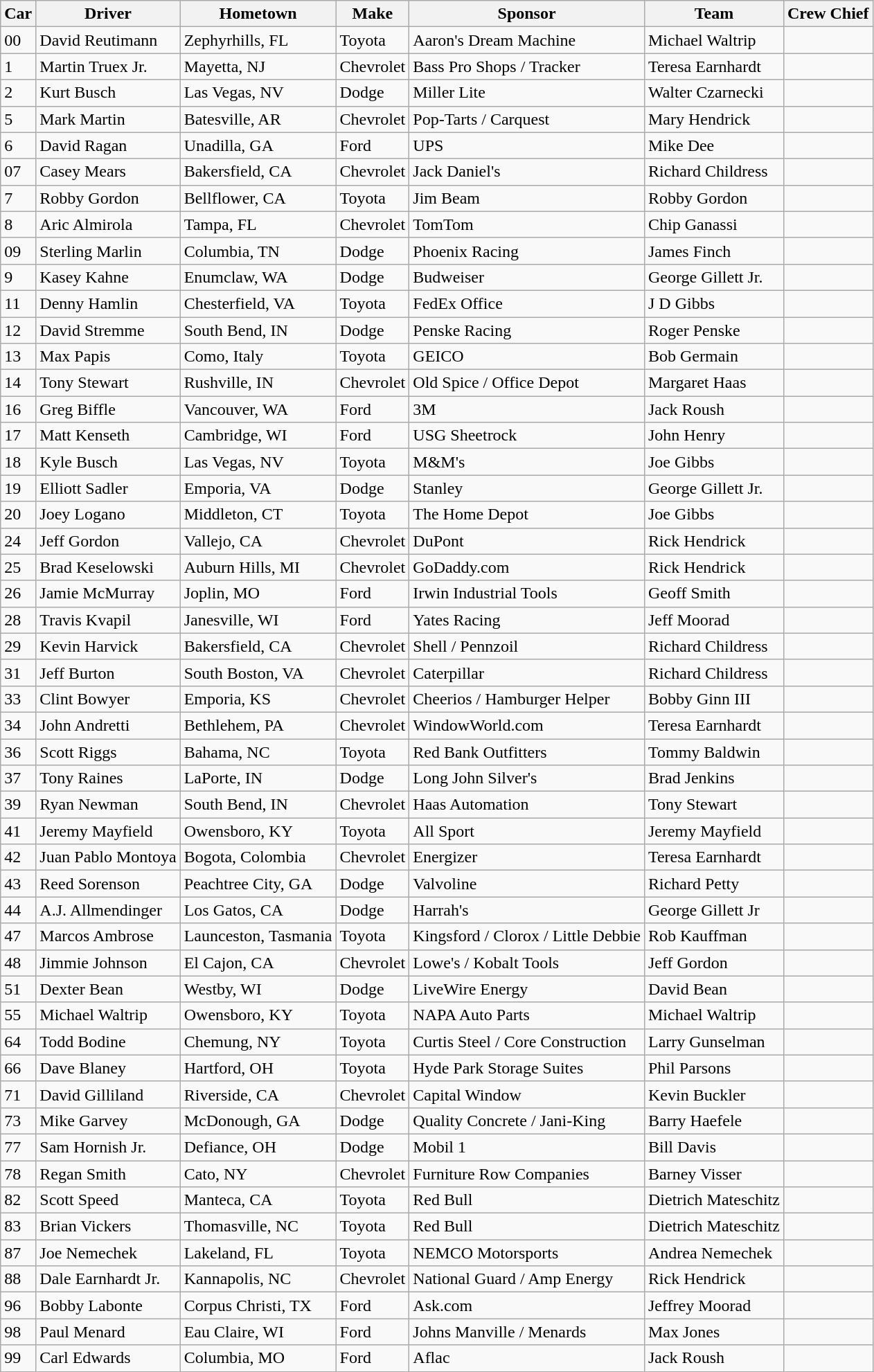<table class="wikitable">
<tr>
<th colspan="1" rowspan="1">Car</th>
<th colspan="1" rowspan="1"><abbr>Driver</abbr></th>
<th colspan="1" rowspan="1"><abbr>Hometown</abbr></th>
<th colspan="1" rowspan="1"><abbr>Make</abbr></th>
<th colspan="1" rowspan="1"><abbr>Sponsor</abbr></th>
<th colspan="1" rowspan="1"><abbr>Team</abbr></th>
<th colspan="1" rowspan="1"><abbr>Crew Chief</abbr></th>
</tr>
<tr>
<td>00</td>
<td>David Reutimann</td>
<td>Zephyrhills, FL</td>
<td>Toyota</td>
<td>Aaron's Dream Machine</td>
<td>Michael Waltrip</td>
<td></td>
</tr>
<tr>
<td>1</td>
<td>Martin Truex Jr.</td>
<td>Mayetta, NJ</td>
<td>Chevrolet</td>
<td>Bass Pro Shops / Tracker</td>
<td>Teresa Earnhardt</td>
<td></td>
</tr>
<tr>
<td>2</td>
<td>Kurt Busch</td>
<td>Las Vegas, NV</td>
<td>Dodge</td>
<td>Miller Lite</td>
<td>Walter Czarnecki</td>
<td></td>
</tr>
<tr>
<td>5</td>
<td>Mark Martin</td>
<td>Batesville, AR</td>
<td>Chevrolet</td>
<td>Pop-Tarts / Carquest</td>
<td>Mary Hendrick</td>
<td></td>
</tr>
<tr>
<td>6</td>
<td>David Ragan</td>
<td>Unadilla, GA</td>
<td>Ford</td>
<td>UPS</td>
<td>Mike Dee</td>
<td></td>
</tr>
<tr>
<td>07</td>
<td>Casey Mears</td>
<td>Bakersfield, CA</td>
<td>Chevrolet</td>
<td>Jack Daniel's</td>
<td>Richard Childress</td>
<td></td>
</tr>
<tr>
<td>7</td>
<td>Robby Gordon</td>
<td>Bellflower, CA</td>
<td>Toyota</td>
<td>Jim Beam</td>
<td>Robby Gordon</td>
<td></td>
</tr>
<tr>
<td>8</td>
<td>Aric Almirola</td>
<td>Tampa, FL</td>
<td>Chevrolet</td>
<td>TomTom</td>
<td>Chip Ganassi</td>
<td></td>
</tr>
<tr>
<td>09</td>
<td>Sterling Marlin</td>
<td>Columbia, TN</td>
<td>Dodge</td>
<td>Phoenix Racing</td>
<td>James Finch</td>
<td></td>
</tr>
<tr>
<td>9</td>
<td>Kasey Kahne</td>
<td>Enumclaw, WA</td>
<td>Dodge</td>
<td>Budweiser</td>
<td>George Gillett Jr.</td>
<td></td>
</tr>
<tr>
<td>11</td>
<td>Denny Hamlin</td>
<td>Chesterfield, VA</td>
<td>Toyota</td>
<td>FedEx Office</td>
<td>J D Gibbs</td>
<td></td>
</tr>
<tr>
<td>12</td>
<td>David Stremme</td>
<td>South Bend, IN</td>
<td>Dodge</td>
<td>Penske Racing</td>
<td>Roger Penske</td>
<td></td>
</tr>
<tr>
<td>13</td>
<td>Max Papis</td>
<td>Como, Italy</td>
<td>Toyota</td>
<td>GEICO</td>
<td>Bob Germain</td>
<td></td>
</tr>
<tr>
<td>14</td>
<td>Tony Stewart</td>
<td>Rushville, IN</td>
<td>Chevrolet</td>
<td>Old Spice / Office Depot</td>
<td>Margaret Haas</td>
<td></td>
</tr>
<tr>
<td>16</td>
<td>Greg Biffle</td>
<td>Vancouver, WA</td>
<td>Ford</td>
<td>3M</td>
<td>Jack Roush</td>
<td></td>
</tr>
<tr>
<td>17</td>
<td>Matt Kenseth</td>
<td>Cambridge, WI</td>
<td>Ford</td>
<td>USG Sheetrock</td>
<td>John Henry</td>
<td></td>
</tr>
<tr>
<td>18</td>
<td>Kyle Busch</td>
<td>Las Vegas, NV</td>
<td>Toyota</td>
<td>M&M's</td>
<td>Joe Gibbs</td>
<td></td>
</tr>
<tr>
<td>19</td>
<td>Elliott Sadler</td>
<td>Emporia, VA</td>
<td>Dodge</td>
<td>Stanley</td>
<td>George Gillett Jr.</td>
<td></td>
</tr>
<tr>
<td>20</td>
<td>Joey Logano</td>
<td>Middleton, CT</td>
<td>Toyota</td>
<td>The Home Depot</td>
<td>Joe Gibbs</td>
<td></td>
</tr>
<tr>
<td>24</td>
<td>Jeff Gordon</td>
<td>Vallejo, CA</td>
<td>Chevrolet</td>
<td>DuPont</td>
<td>Rick Hendrick</td>
<td></td>
</tr>
<tr>
<td>25</td>
<td>Brad Keselowski</td>
<td>Auburn Hills, MI</td>
<td>Chevrolet</td>
<td>GoDaddy.com</td>
<td>Rick Hendrick</td>
<td></td>
</tr>
<tr>
<td>26</td>
<td>Jamie McMurray</td>
<td>Joplin, MO</td>
<td>Ford</td>
<td>Irwin Industrial Tools</td>
<td>Geoff Smith</td>
<td></td>
</tr>
<tr>
<td>28</td>
<td>Travis Kvapil</td>
<td>Janesville, WI</td>
<td>Ford</td>
<td>Yates Racing</td>
<td>Jeff Moorad</td>
<td></td>
</tr>
<tr>
<td>29</td>
<td>Kevin Harvick</td>
<td>Bakersfield, CA</td>
<td>Chevrolet</td>
<td>Shell / Pennzoil</td>
<td>Richard Childress</td>
<td></td>
</tr>
<tr>
<td>31</td>
<td>Jeff Burton</td>
<td>South Boston, VA</td>
<td>Chevrolet</td>
<td>Caterpillar</td>
<td>Richard Childress</td>
<td></td>
</tr>
<tr>
<td>33</td>
<td>Clint Bowyer</td>
<td>Emporia, KS</td>
<td>Chevrolet</td>
<td>Cheerios / Hamburger Helper</td>
<td>Bobby Ginn III</td>
<td></td>
</tr>
<tr>
<td>34</td>
<td>John Andretti</td>
<td>Bethlehem, PA</td>
<td>Chevrolet</td>
<td>WindowWorld.com</td>
<td>Teresa Earnhardt</td>
<td></td>
</tr>
<tr>
<td>36</td>
<td>Scott Riggs</td>
<td>Bahama, NC</td>
<td>Toyota</td>
<td>Red Bank Outfitters</td>
<td>Tommy Baldwin</td>
<td></td>
</tr>
<tr>
<td>37</td>
<td>Tony Raines</td>
<td>LaPorte, IN</td>
<td>Dodge</td>
<td>Long John Silver's</td>
<td>Brad Jenkins</td>
<td></td>
</tr>
<tr>
<td>39</td>
<td>Ryan Newman</td>
<td>South Bend, IN</td>
<td>Chevrolet</td>
<td>Haas Automation</td>
<td>Tony Stewart</td>
<td></td>
</tr>
<tr>
<td>41</td>
<td>Jeremy Mayfield</td>
<td>Owensboro, KY</td>
<td>Toyota</td>
<td>All Sport</td>
<td>Jeremy Mayfield</td>
<td></td>
</tr>
<tr>
<td>42</td>
<td>Juan Pablo Montoya</td>
<td>Bogota, Colombia</td>
<td>Chevrolet</td>
<td>Energizer</td>
<td>Teresa Earnhardt</td>
<td></td>
</tr>
<tr>
<td>43</td>
<td>Reed Sorenson</td>
<td>Peachtree City, GA</td>
<td>Dodge</td>
<td>Valvoline</td>
<td>Richard Petty</td>
<td></td>
</tr>
<tr>
<td>44</td>
<td>A.J. Allmendinger</td>
<td>Los Gatos, CA</td>
<td>Dodge</td>
<td>Harrah's</td>
<td>George Gillett Jr</td>
<td></td>
</tr>
<tr>
<td>47</td>
<td>Marcos Ambrose</td>
<td>Launceston, Tasmania</td>
<td>Toyota</td>
<td>Kingsford / Clorox / Little Debbie</td>
<td>Rob Kauffman</td>
<td></td>
</tr>
<tr>
<td>48</td>
<td>Jimmie Johnson</td>
<td>El Cajon, CA</td>
<td>Chevrolet</td>
<td>Lowe's / Kobalt Tools</td>
<td>Jeff Gordon</td>
<td></td>
</tr>
<tr>
<td>51</td>
<td>Dexter Bean</td>
<td>Westby, WI</td>
<td>Dodge</td>
<td>LiveWire Energy</td>
<td>David Bean</td>
<td></td>
</tr>
<tr>
<td>55</td>
<td>Michael Waltrip</td>
<td>Owensboro, KY</td>
<td>Toyota</td>
<td>NAPA Auto Parts</td>
<td>Michael Waltrip</td>
<td></td>
</tr>
<tr>
<td>64</td>
<td>Todd Bodine</td>
<td>Chemung, NY</td>
<td>Toyota</td>
<td>Curtis Steel / Core Construction</td>
<td>Larry Gunselman</td>
<td></td>
</tr>
<tr>
<td>66</td>
<td>Dave Blaney</td>
<td>Hartford, OH</td>
<td>Toyota</td>
<td>Hyde Park Storage Suites</td>
<td>Phil Parsons</td>
<td></td>
</tr>
<tr>
<td>71</td>
<td>David Gilliland</td>
<td>Riverside, CA</td>
<td>Chevrolet</td>
<td>Capital Window</td>
<td>Kevin Buckler</td>
<td></td>
</tr>
<tr>
<td>73</td>
<td>Mike Garvey</td>
<td>McDonough, GA</td>
<td>Dodge</td>
<td>Quality Concrete / Jani-King</td>
<td>Barry Haefele</td>
<td></td>
</tr>
<tr>
<td>77</td>
<td>Sam Hornish Jr.</td>
<td>Defiance, OH</td>
<td>Dodge</td>
<td>Mobil 1</td>
<td>Bill Davis</td>
<td></td>
</tr>
<tr>
<td>78</td>
<td>Regan Smith</td>
<td>Cato, NY</td>
<td>Chevrolet</td>
<td>Furniture Row Companies</td>
<td>Barney Visser</td>
<td></td>
</tr>
<tr>
<td>82</td>
<td>Scott Speed</td>
<td>Manteca, CA</td>
<td>Toyota</td>
<td>Red Bull</td>
<td>Dietrich Mateschitz</td>
<td></td>
</tr>
<tr>
<td>83</td>
<td>Brian Vickers</td>
<td>Thomasville, NC</td>
<td>Toyota</td>
<td>Red Bull</td>
<td>Dietrich Mateschitz</td>
<td></td>
</tr>
<tr>
<td>87</td>
<td>Joe Nemechek</td>
<td>Lakeland, FL</td>
<td>Toyota</td>
<td>NEMCO Motorsports</td>
<td>Andrea Nemechek</td>
<td></td>
</tr>
<tr>
<td>88</td>
<td>Dale Earnhardt Jr.</td>
<td>Kannapolis, NC</td>
<td>Chevrolet</td>
<td>National Guard / Amp Energy</td>
<td>Rick Hendrick</td>
<td></td>
</tr>
<tr>
<td>96</td>
<td>Bobby Labonte</td>
<td>Corpus Christi, TX</td>
<td>Ford</td>
<td>Ask.com</td>
<td>Jeffrey Moorad</td>
<td></td>
</tr>
<tr>
<td>98</td>
<td>Paul Menard</td>
<td>Eau Claire, WI</td>
<td>Ford</td>
<td>Johns Manville / Menards</td>
<td>Max Jones</td>
<td></td>
</tr>
<tr>
<td>99</td>
<td>Carl Edwards</td>
<td>Columbia, MO</td>
<td>Ford</td>
<td>Aflac</td>
<td>Jack Roush</td>
<td></td>
</tr>
</table>
